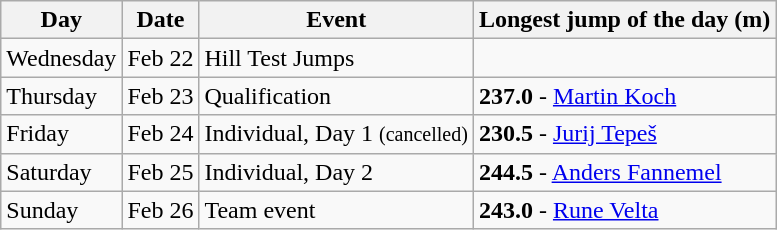<table class=wikitable style="text-align:center">
<tr>
<th>Day</th>
<th>Date</th>
<th>Event</th>
<th>Longest jump of the day (m)</th>
</tr>
<tr>
<td align=left>Wednesday</td>
<td>Feb 22</td>
<td align=left>Hill Test Jumps</td>
<td></td>
</tr>
<tr>
<td align=left>Thursday</td>
<td>Feb 23</td>
<td align=left>Qualification</td>
<td align=left><strong>237.0</strong> - <a href='#'>Martin Koch</a></td>
</tr>
<tr>
<td align=left>Friday</td>
<td>Feb 24</td>
<td align=left>Individual, Day 1 <small>(cancelled)</small></td>
<td align=left><strong>230.5</strong> - <a href='#'>Jurij Tepeš</a></td>
</tr>
<tr>
<td align=left>Saturday</td>
<td>Feb 25</td>
<td align=left>Individual, Day 2</td>
<td align=left><strong>244.5</strong> - <a href='#'>Anders Fannemel</a></td>
</tr>
<tr>
<td align=left>Sunday</td>
<td>Feb 26</td>
<td align=left>Team event</td>
<td align=left><strong>243.0</strong> - <a href='#'>Rune Velta</a></td>
</tr>
</table>
